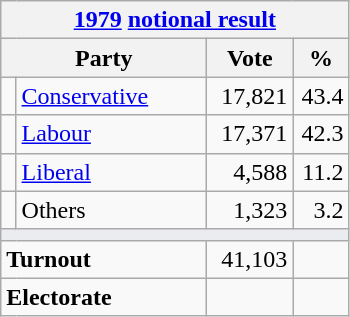<table class="wikitable">
<tr>
<th colspan="4"><a href='#'>1979</a> <a href='#'>notional result</a></th>
</tr>
<tr>
<th bgcolor="#DDDDFF" width="130px" colspan="2">Party</th>
<th bgcolor="#DDDDFF" width="50px">Vote</th>
<th bgcolor="#DDDDFF" width="30px">%</th>
</tr>
<tr>
<td></td>
<td><a href='#'>Conservative</a></td>
<td align=right>17,821</td>
<td align=right>43.4</td>
</tr>
<tr>
<td></td>
<td><a href='#'>Labour</a></td>
<td align=right>17,371</td>
<td align=right>42.3</td>
</tr>
<tr>
<td></td>
<td><a href='#'>Liberal</a></td>
<td align=right>4,588</td>
<td align=right>11.2</td>
</tr>
<tr>
<td></td>
<td>Others</td>
<td align=right>1,323</td>
<td align=right>3.2</td>
</tr>
<tr>
<td colspan="4" bgcolor="#EAECF0"></td>
</tr>
<tr>
<td colspan="2"><strong>Turnout</strong></td>
<td align=right>41,103</td>
<td align=right></td>
</tr>
<tr>
<td colspan="2"><strong>Electorate</strong></td>
<td align=right></td>
</tr>
</table>
